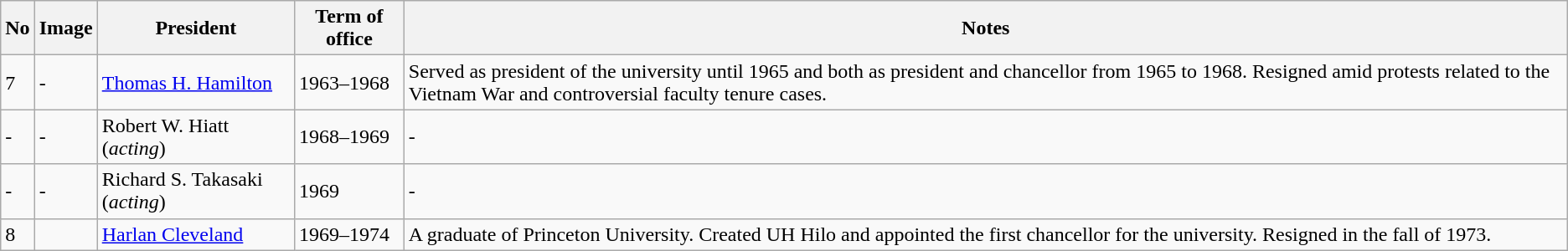<table class="wikitable sortable">
<tr>
<th>No</th>
<th>Image</th>
<th>President</th>
<th>Term of office</th>
<th>Notes</th>
</tr>
<tr>
<td>7</td>
<td>-</td>
<td><a href='#'>Thomas H. Hamilton</a></td>
<td>1963–1968</td>
<td>Served as president of the university until 1965 and both as president and chancellor from 1965 to 1968. Resigned amid protests related to the Vietnam War and controversial faculty tenure cases.</td>
</tr>
<tr>
<td>-</td>
<td>-</td>
<td>Robert W. Hiatt (<em>acting</em>)</td>
<td>1968–1969</td>
<td>-</td>
</tr>
<tr>
<td>-</td>
<td>-</td>
<td>Richard S. Takasaki (<em>acting</em>)</td>
<td>1969</td>
<td>-</td>
</tr>
<tr>
<td>8</td>
<td></td>
<td><a href='#'>Harlan Cleveland</a></td>
<td>1969–1974</td>
<td>A graduate of Princeton University. Created UH Hilo and appointed the first chancellor for the university. Resigned in the fall of 1973.</td>
</tr>
</table>
